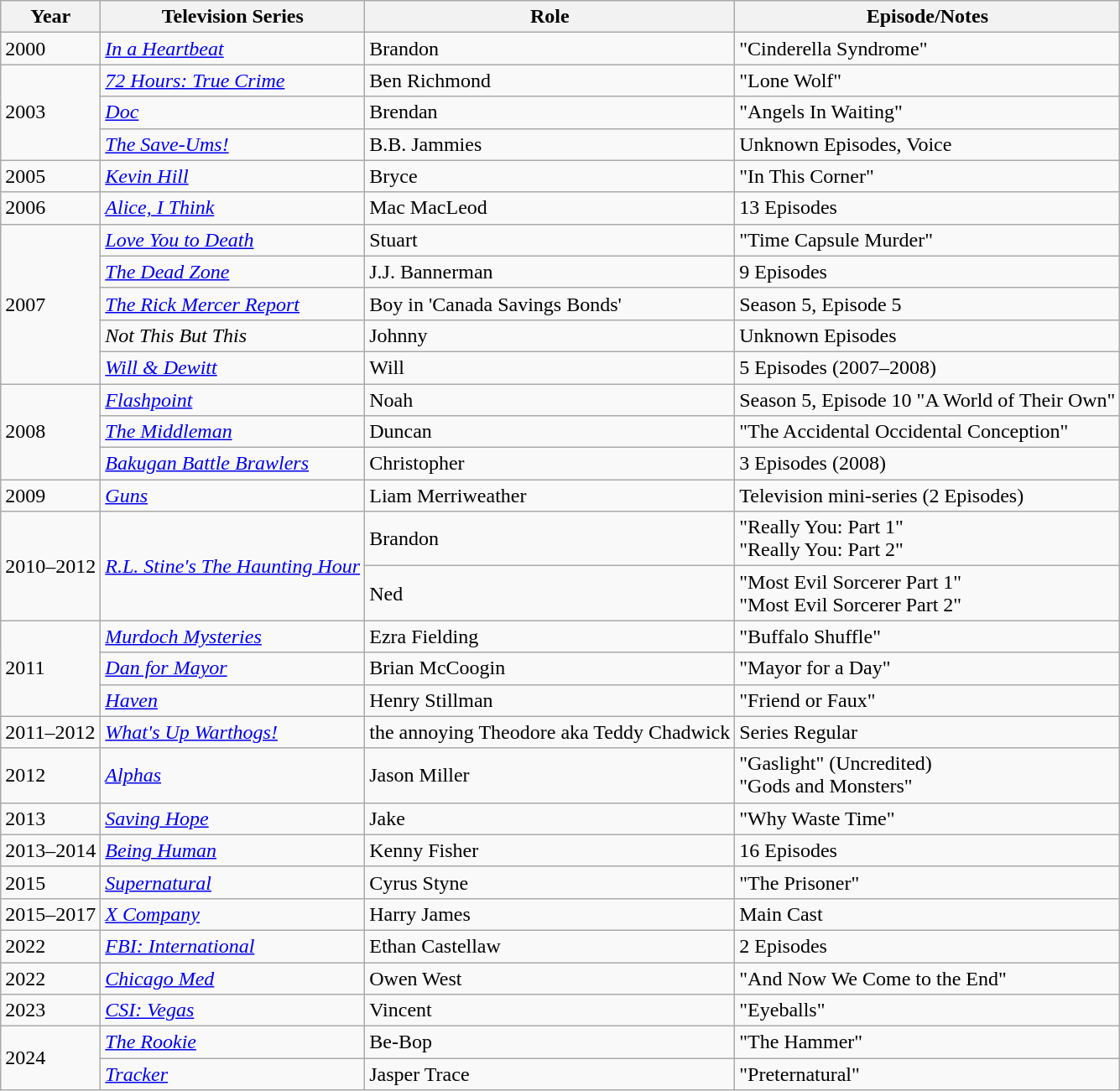<table class="wikitable sortable">
<tr>
<th>Year</th>
<th>Television Series</th>
<th>Role</th>
<th class="unsortable">Episode/Notes</th>
</tr>
<tr>
<td>2000</td>
<td><em><a href='#'>In a Heartbeat</a></em></td>
<td>Brandon</td>
<td>"Cinderella Syndrome"</td>
</tr>
<tr>
<td rowspan=3>2003</td>
<td><em><a href='#'>72 Hours: True Crime</a></em></td>
<td>Ben Richmond</td>
<td>"Lone Wolf"</td>
</tr>
<tr>
<td><em><a href='#'>Doc</a></em></td>
<td>Brendan</td>
<td>"Angels In Waiting"</td>
</tr>
<tr>
<td data-sort-value="Save-Ums!, The"><em><a href='#'>The Save-Ums!</a></em></td>
<td>B.B. Jammies</td>
<td>Unknown Episodes, Voice</td>
</tr>
<tr>
<td>2005</td>
<td><em><a href='#'>Kevin Hill</a></em></td>
<td>Bryce</td>
<td>"In This Corner"</td>
</tr>
<tr>
<td>2006</td>
<td><em><a href='#'>Alice, I Think</a></em></td>
<td>Mac MacLeod</td>
<td>13 Episodes</td>
</tr>
<tr>
<td rowspan=5>2007</td>
<td><em><a href='#'>Love You to Death</a></em></td>
<td>Stuart</td>
<td>"Time Capsule Murder"</td>
</tr>
<tr>
<td data-sort-value="Dead Zone, The"><em><a href='#'>The Dead Zone</a></em></td>
<td>J.J. Bannerman</td>
<td>9 Episodes</td>
</tr>
<tr>
<td data-sort-value="Rick Mercer Report, The"><em><a href='#'>The Rick Mercer Report</a></em></td>
<td>Boy in 'Canada Savings Bonds'</td>
<td>Season 5, Episode 5</td>
</tr>
<tr>
<td><em>Not This But This</em></td>
<td>Johnny</td>
<td>Unknown Episodes</td>
</tr>
<tr>
<td><em><a href='#'>Will & Dewitt</a></em></td>
<td>Will</td>
<td>5 Episodes (2007–2008)</td>
</tr>
<tr>
<td rowspan=3>2008</td>
<td><em><a href='#'>Flashpoint</a></em></td>
<td>Noah</td>
<td>Season 5, Episode 10 "A World of Their Own"</td>
</tr>
<tr>
<td data-sort-value="Middleman, The"><em><a href='#'>The Middleman</a></em></td>
<td>Duncan</td>
<td>"The Accidental Occidental Conception"</td>
</tr>
<tr>
<td><em><a href='#'>Bakugan Battle Brawlers</a></em></td>
<td>Christopher</td>
<td>3 Episodes (2008)</td>
</tr>
<tr>
<td>2009</td>
<td><em><a href='#'>Guns</a></em></td>
<td>Liam Merriweather</td>
<td>Television mini-series (2 Episodes)</td>
</tr>
<tr>
<td rowspan=2>2010–2012</td>
<td rowspan=2><em><a href='#'>R.L. Stine's The Haunting Hour</a></em></td>
<td>Brandon</td>
<td>"Really You: Part 1"<br>"Really You: Part 2"</td>
</tr>
<tr>
<td>Ned</td>
<td>"Most Evil Sorcerer Part 1"<br>"Most Evil Sorcerer Part 2"</td>
</tr>
<tr>
<td rowspan=3>2011</td>
<td><em><a href='#'>Murdoch Mysteries</a></em></td>
<td>Ezra Fielding</td>
<td>"Buffalo Shuffle"</td>
</tr>
<tr>
<td><em><a href='#'>Dan for Mayor</a></em></td>
<td>Brian McCoogin</td>
<td>"Mayor for a Day"</td>
</tr>
<tr>
<td><em><a href='#'>Haven</a></em></td>
<td>Henry Stillman</td>
<td>"Friend or Faux"</td>
</tr>
<tr>
<td>2011–2012</td>
<td><em><a href='#'>What's Up Warthogs!</a></em></td>
<td>the annoying Theodore aka Teddy Chadwick</td>
<td>Series Regular</td>
</tr>
<tr>
<td>2012</td>
<td><em><a href='#'>Alphas</a></em></td>
<td>Jason Miller</td>
<td>"Gaslight" (Uncredited)<br>"Gods and Monsters"</td>
</tr>
<tr>
<td>2013</td>
<td><em><a href='#'>Saving Hope</a></em></td>
<td>Jake</td>
<td>"Why Waste Time"</td>
</tr>
<tr>
<td>2013–2014</td>
<td><em><a href='#'>Being Human</a></em></td>
<td>Kenny Fisher</td>
<td>16 Episodes</td>
</tr>
<tr>
<td>2015</td>
<td><em><a href='#'>Supernatural</a></em></td>
<td>Cyrus Styne</td>
<td>"The Prisoner"</td>
</tr>
<tr>
<td>2015–2017</td>
<td><em><a href='#'>X Company</a></em></td>
<td>Harry James</td>
<td>Main Cast</td>
</tr>
<tr>
<td>2022</td>
<td><em><a href='#'>FBI: International</a></em></td>
<td>Ethan Castellaw</td>
<td>2 Episodes</td>
</tr>
<tr>
<td>2022</td>
<td><em><a href='#'>Chicago Med</a></em></td>
<td>Owen West</td>
<td>"And Now We Come to the End"</td>
</tr>
<tr>
<td>2023</td>
<td><em><a href='#'>CSI: Vegas</a></em></td>
<td>Vincent</td>
<td>"Eyeballs"</td>
</tr>
<tr>
<td rowspan="2">2024</td>
<td><em><a href='#'>The Rookie</a></em></td>
<td>Be-Bop</td>
<td>"The Hammer"</td>
</tr>
<tr>
<td><a href='#'><em>Tracker</em></a></td>
<td>Jasper Trace</td>
<td>"Preternatural"</td>
</tr>
</table>
